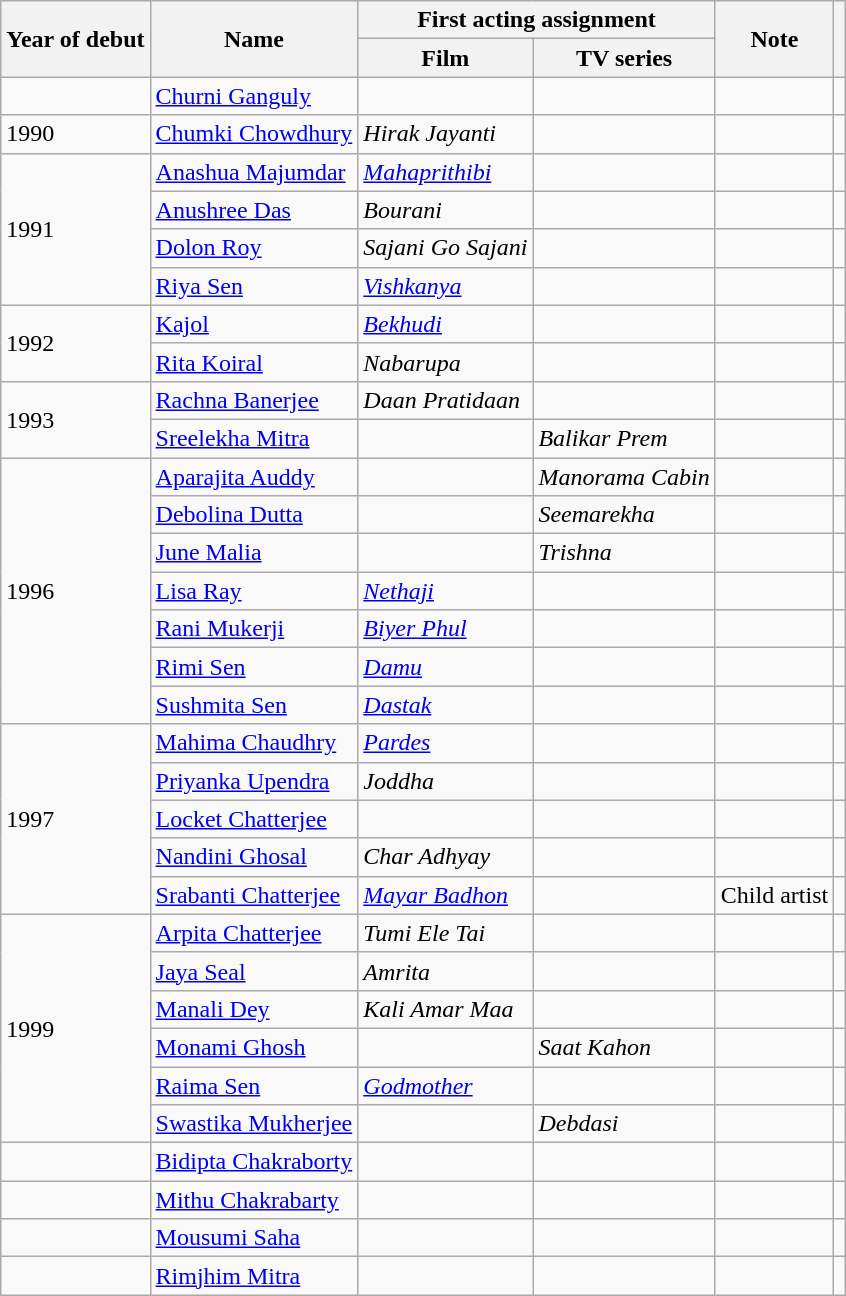<table class="wikitable">
<tr>
<th rowspan="2">Year of debut</th>
<th rowspan="2">Name</th>
<th colspan="2">First acting assignment</th>
<th rowspan="2">Note</th>
<th rowspan="2"></th>
</tr>
<tr>
<th>Film</th>
<th>TV series</th>
</tr>
<tr>
<td></td>
<td><a href='#'>Churni Ganguly</a></td>
<td></td>
<td></td>
<td></td>
<td></td>
</tr>
<tr>
<td>1990</td>
<td><a href='#'>Chumki Chowdhury</a></td>
<td><em>Hirak Jayanti</em></td>
<td></td>
<td></td>
<td></td>
</tr>
<tr>
<td rowspan="4">1991</td>
<td><a href='#'>Anashua Majumdar</a></td>
<td><em><a href='#'>Mahaprithibi</a></em></td>
<td></td>
<td></td>
<td></td>
</tr>
<tr>
<td><a href='#'>Anushree Das</a></td>
<td><em>Bourani</em></td>
<td></td>
<td></td>
<td></td>
</tr>
<tr>
<td><a href='#'>Dolon Roy</a></td>
<td><em>Sajani Go Sajani</em></td>
<td></td>
<td></td>
<td></td>
</tr>
<tr>
<td><a href='#'>Riya Sen</a></td>
<td><em><a href='#'>Vishkanya</a></em></td>
<td></td>
<td></td>
<td></td>
</tr>
<tr>
<td rowspan="2">1992</td>
<td><a href='#'>Kajol</a></td>
<td><em><a href='#'>Bekhudi</a></em></td>
<td></td>
<td></td>
<td></td>
</tr>
<tr>
<td><a href='#'>Rita Koiral</a></td>
<td><em>Nabarupa</em></td>
<td></td>
<td></td>
<td></td>
</tr>
<tr>
<td rowspan="2">1993</td>
<td><a href='#'>Rachna Banerjee</a></td>
<td><em>Daan Pratidaan</em></td>
<td></td>
<td></td>
<td></td>
</tr>
<tr>
<td><a href='#'>Sreelekha Mitra</a></td>
<td></td>
<td><em>Balikar Prem</em></td>
<td></td>
<td></td>
</tr>
<tr>
<td rowspan="7">1996</td>
<td><a href='#'>Aparajita Auddy</a></td>
<td></td>
<td><em>Manorama Cabin</em></td>
<td></td>
<td></td>
</tr>
<tr>
<td><a href='#'>Debolina Dutta</a></td>
<td></td>
<td><em>Seemarekha</em></td>
<td></td>
<td></td>
</tr>
<tr>
<td><a href='#'>June Malia</a></td>
<td></td>
<td><em>Trishna</em></td>
<td></td>
<td></td>
</tr>
<tr>
<td><a href='#'>Lisa Ray</a></td>
<td><em><a href='#'>Nethaji</a></em></td>
<td></td>
<td></td>
<td></td>
</tr>
<tr>
<td><a href='#'>Rani Mukerji</a></td>
<td><em><a href='#'>Biyer Phul</a></em></td>
<td></td>
<td></td>
<td></td>
</tr>
<tr>
<td><a href='#'>Rimi Sen</a></td>
<td><em><a href='#'>Damu</a></em></td>
<td></td>
<td></td>
<td></td>
</tr>
<tr>
<td><a href='#'>Sushmita Sen</a></td>
<td><em><a href='#'>Dastak</a></em></td>
<td></td>
<td></td>
<td></td>
</tr>
<tr>
<td rowspan="5">1997</td>
<td><a href='#'>Mahima Chaudhry</a></td>
<td><em><a href='#'>Pardes</a></em></td>
<td></td>
<td></td>
<td></td>
</tr>
<tr>
<td><a href='#'>Priyanka Upendra</a></td>
<td><em>Joddha</em></td>
<td></td>
<td></td>
<td></td>
</tr>
<tr>
<td><a href='#'>Locket Chatterjee</a></td>
<td></td>
<td></td>
<td></td>
<td></td>
</tr>
<tr>
<td><a href='#'>Nandini Ghosal</a></td>
<td><em>Char Adhyay</em></td>
<td></td>
<td></td>
<td></td>
</tr>
<tr>
<td><a href='#'>Srabanti Chatterjee</a></td>
<td><em><a href='#'>Mayar Badhon</a></em></td>
<td></td>
<td>Child artist</td>
<td></td>
</tr>
<tr>
<td rowspan="6">1999</td>
<td><a href='#'>Arpita Chatterjee</a></td>
<td><em>Tumi Ele Tai</em></td>
<td></td>
<td></td>
<td></td>
</tr>
<tr>
<td><a href='#'>Jaya Seal</a></td>
<td><em>Amrita</em></td>
<td></td>
<td></td>
<td></td>
</tr>
<tr>
<td><a href='#'>Manali Dey</a></td>
<td><em>Kali Amar Maa</em></td>
<td></td>
<td></td>
<td></td>
</tr>
<tr>
<td><a href='#'>Monami Ghosh</a></td>
<td></td>
<td><em>Saat Kahon</em></td>
<td></td>
<td></td>
</tr>
<tr>
<td><a href='#'>Raima Sen</a></td>
<td><em><a href='#'>Godmother</a></em></td>
<td></td>
<td></td>
<td></td>
</tr>
<tr>
<td><a href='#'>Swastika Mukherjee</a></td>
<td></td>
<td><em>Debdasi</em></td>
<td></td>
<td></td>
</tr>
<tr>
<td></td>
<td><a href='#'>Bidipta Chakraborty</a></td>
<td></td>
<td></td>
<td></td>
<td></td>
</tr>
<tr>
<td></td>
<td><a href='#'>Mithu Chakrabarty</a></td>
<td></td>
<td></td>
<td></td>
<td></td>
</tr>
<tr>
<td></td>
<td><a href='#'>Mousumi Saha</a></td>
<td></td>
<td></td>
<td></td>
<td></td>
</tr>
<tr>
<td></td>
<td><a href='#'>Rimjhim Mitra</a></td>
<td></td>
<td></td>
<td></td>
<td></td>
</tr>
</table>
